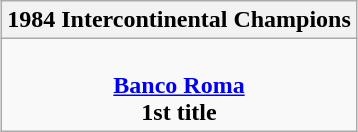<table class=wikitable style="text-align:center; margin:auto">
<tr>
<th>1984 Intercontinental Champions</th>
</tr>
<tr>
<td><br> <strong><a href='#'>Banco Roma</a></strong> <br> <strong>1st title</strong></td>
</tr>
</table>
